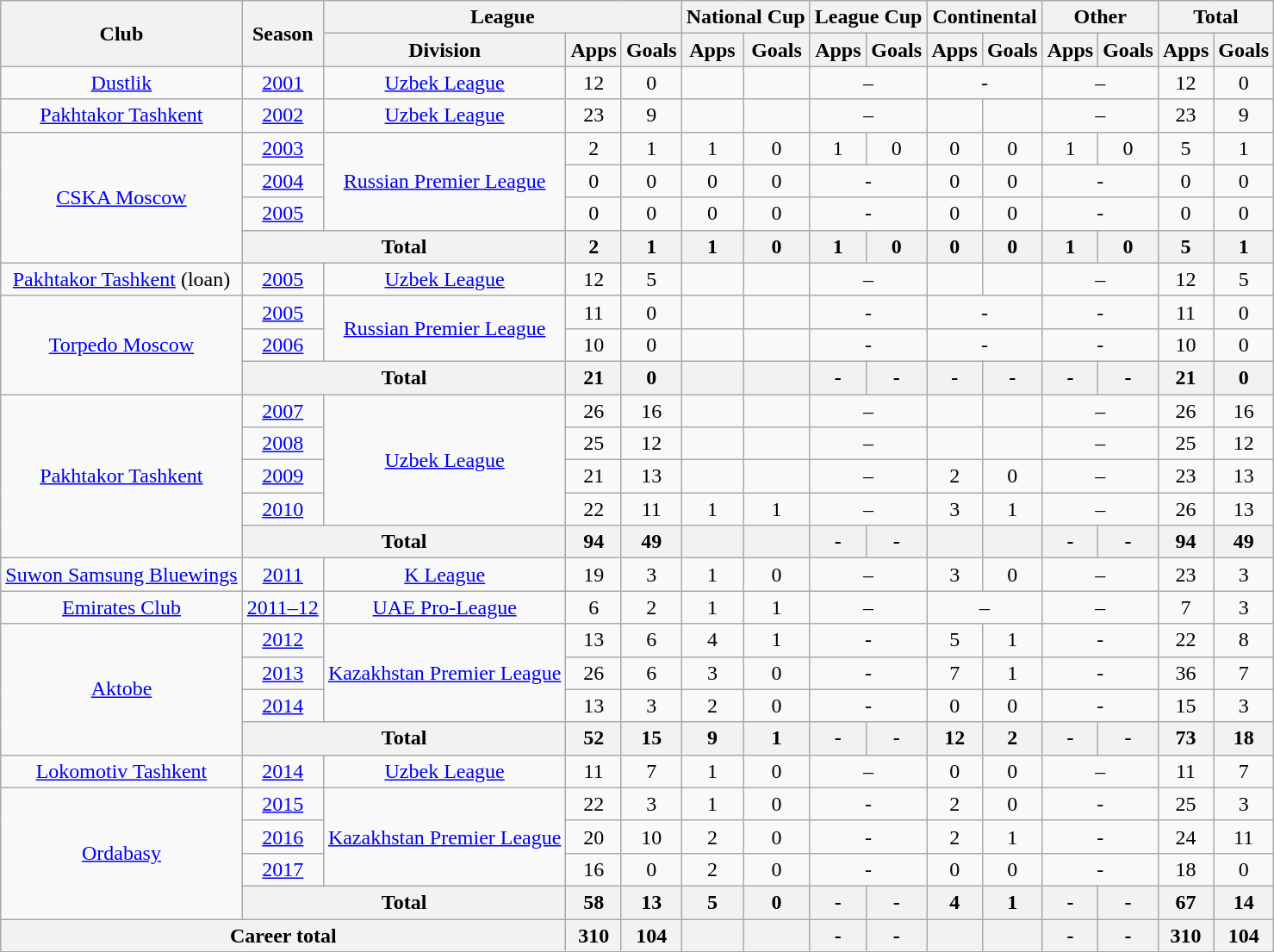<table class="wikitable" style="text-align: center;">
<tr>
<th rowspan="2">Club</th>
<th rowspan="2">Season</th>
<th colspan="3">League</th>
<th colspan="2">National Cup</th>
<th colspan="2">League Cup</th>
<th colspan="2">Continental</th>
<th colspan="2">Other</th>
<th colspan="2">Total</th>
</tr>
<tr>
<th>Division</th>
<th>Apps</th>
<th>Goals</th>
<th>Apps</th>
<th>Goals</th>
<th>Apps</th>
<th>Goals</th>
<th>Apps</th>
<th>Goals</th>
<th>Apps</th>
<th>Goals</th>
<th>Apps</th>
<th>Goals</th>
</tr>
<tr>
<td><a href='#'>Dustlik</a></td>
<td><a href='#'>2001</a></td>
<td><a href='#'>Uzbek League</a></td>
<td>12</td>
<td>0</td>
<td></td>
<td></td>
<td colspan="2">–</td>
<td colspan="2">-</td>
<td colspan="2">–</td>
<td>12</td>
<td>0</td>
</tr>
<tr>
<td><a href='#'>Pakhtakor Tashkent</a></td>
<td><a href='#'>2002</a></td>
<td><a href='#'>Uzbek League</a></td>
<td>23</td>
<td>9</td>
<td></td>
<td></td>
<td colspan="2">–</td>
<td></td>
<td></td>
<td colspan="2">–</td>
<td>23</td>
<td>9</td>
</tr>
<tr>
<td rowspan="4"><a href='#'>CSKA Moscow</a></td>
<td><a href='#'>2003</a></td>
<td rowspan="3"><a href='#'>Russian Premier League</a></td>
<td>2</td>
<td>1</td>
<td>1</td>
<td>0</td>
<td>1</td>
<td>0</td>
<td>0</td>
<td>0</td>
<td>1</td>
<td>0</td>
<td>5</td>
<td>1</td>
</tr>
<tr>
<td><a href='#'>2004</a></td>
<td>0</td>
<td>0</td>
<td>0</td>
<td>0</td>
<td colspan="2">-</td>
<td>0</td>
<td>0</td>
<td colspan="2">-</td>
<td>0</td>
<td>0</td>
</tr>
<tr>
<td><a href='#'>2005</a></td>
<td>0</td>
<td>0</td>
<td>0</td>
<td>0</td>
<td colspan="2">-</td>
<td>0</td>
<td>0</td>
<td colspan="2">-</td>
<td>0</td>
<td>0</td>
</tr>
<tr>
<th colspan="2">Total</th>
<th>2</th>
<th>1</th>
<th>1</th>
<th>0</th>
<th>1</th>
<th>0</th>
<th>0</th>
<th>0</th>
<th>1</th>
<th>0</th>
<th>5</th>
<th>1</th>
</tr>
<tr>
<td><a href='#'>Pakhtakor Tashkent</a> (loan)</td>
<td><a href='#'>2005</a></td>
<td><a href='#'>Uzbek League</a></td>
<td>12</td>
<td>5</td>
<td></td>
<td></td>
<td colspan="2">–</td>
<td></td>
<td></td>
<td colspan="2">–</td>
<td>12</td>
<td>5</td>
</tr>
<tr>
<td rowspan="3"><a href='#'>Torpedo Moscow</a></td>
<td><a href='#'>2005</a></td>
<td rowspan="2"><a href='#'>Russian Premier League</a></td>
<td>11</td>
<td>0</td>
<td></td>
<td></td>
<td colspan="2">-</td>
<td colspan="2">-</td>
<td colspan="2">-</td>
<td>11</td>
<td>0</td>
</tr>
<tr>
<td><a href='#'>2006</a></td>
<td>10</td>
<td>0</td>
<td></td>
<td></td>
<td colspan="2">-</td>
<td colspan="2">-</td>
<td colspan="2">-</td>
<td>10</td>
<td>0</td>
</tr>
<tr>
<th colspan="2">Total</th>
<th>21</th>
<th>0</th>
<th></th>
<th></th>
<th>-</th>
<th>-</th>
<th>-</th>
<th>-</th>
<th>-</th>
<th>-</th>
<th>21</th>
<th>0</th>
</tr>
<tr>
<td rowspan="5"><a href='#'>Pakhtakor Tashkent</a></td>
<td><a href='#'>2007</a></td>
<td rowspan="4"><a href='#'>Uzbek League</a></td>
<td>26</td>
<td>16</td>
<td></td>
<td></td>
<td colspan="2">–</td>
<td></td>
<td></td>
<td colspan="2">–</td>
<td>26</td>
<td>16</td>
</tr>
<tr>
<td><a href='#'>2008</a></td>
<td>25</td>
<td>12</td>
<td></td>
<td></td>
<td colspan="2">–</td>
<td></td>
<td></td>
<td colspan="2">–</td>
<td>25</td>
<td>12</td>
</tr>
<tr>
<td><a href='#'>2009</a></td>
<td>21</td>
<td>13</td>
<td></td>
<td></td>
<td colspan="2">–</td>
<td>2</td>
<td>0</td>
<td colspan="2">–</td>
<td>23</td>
<td>13</td>
</tr>
<tr>
<td><a href='#'>2010</a></td>
<td>22</td>
<td>11</td>
<td>1</td>
<td>1</td>
<td colspan="2">–</td>
<td>3</td>
<td>1</td>
<td colspan="2">–</td>
<td>26</td>
<td>13</td>
</tr>
<tr>
<th colspan="2">Total</th>
<th>94</th>
<th>49</th>
<th></th>
<th></th>
<th>-</th>
<th>-</th>
<th></th>
<th></th>
<th>-</th>
<th>-</th>
<th>94</th>
<th>49</th>
</tr>
<tr>
<td><a href='#'>Suwon Samsung Bluewings</a></td>
<td><a href='#'>2011</a></td>
<td><a href='#'>K League</a></td>
<td>19</td>
<td>3</td>
<td>1</td>
<td>0</td>
<td colspan="2">–</td>
<td>3</td>
<td>0</td>
<td colspan="2">–</td>
<td>23</td>
<td>3</td>
</tr>
<tr>
<td><a href='#'>Emirates Club</a></td>
<td><a href='#'>2011–12</a></td>
<td><a href='#'>UAE Pro-League</a></td>
<td>6</td>
<td>2</td>
<td>1</td>
<td>1</td>
<td colspan="2">–</td>
<td colspan="2">–</td>
<td colspan="2">–</td>
<td>7</td>
<td>3</td>
</tr>
<tr>
<td rowspan="4"><a href='#'>Aktobe</a></td>
<td><a href='#'>2012</a></td>
<td rowspan="3"><a href='#'>Kazakhstan Premier League</a></td>
<td>13</td>
<td>6</td>
<td>4</td>
<td>1</td>
<td colspan="2">-</td>
<td>5</td>
<td>1</td>
<td colspan="2">-</td>
<td>22</td>
<td>8</td>
</tr>
<tr>
<td><a href='#'>2013</a></td>
<td>26</td>
<td>6</td>
<td>3</td>
<td>0</td>
<td colspan="2">-</td>
<td>7</td>
<td>1</td>
<td colspan="2">-</td>
<td>36</td>
<td>7</td>
</tr>
<tr>
<td><a href='#'>2014</a></td>
<td>13</td>
<td>3</td>
<td>2</td>
<td>0</td>
<td colspan="2">-</td>
<td>0</td>
<td>0</td>
<td colspan="2">-</td>
<td>15</td>
<td>3</td>
</tr>
<tr>
<th colspan="2">Total</th>
<th>52</th>
<th>15</th>
<th>9</th>
<th>1</th>
<th>-</th>
<th>-</th>
<th>12</th>
<th>2</th>
<th>-</th>
<th>-</th>
<th>73</th>
<th>18</th>
</tr>
<tr>
<td><a href='#'>Lokomotiv Tashkent</a></td>
<td><a href='#'>2014</a></td>
<td><a href='#'>Uzbek League</a></td>
<td>11</td>
<td>7</td>
<td>1</td>
<td>0</td>
<td colspan="2">–</td>
<td>0</td>
<td>0</td>
<td colspan="2">–</td>
<td>11</td>
<td>7</td>
</tr>
<tr>
<td rowspan="4"><a href='#'>Ordabasy</a></td>
<td><a href='#'>2015</a></td>
<td rowspan="3"><a href='#'>Kazakhstan Premier League</a></td>
<td>22</td>
<td>3</td>
<td>1</td>
<td>0</td>
<td colspan="2">-</td>
<td>2</td>
<td>0</td>
<td colspan="2">-</td>
<td>25</td>
<td>3</td>
</tr>
<tr>
<td><a href='#'>2016</a></td>
<td>20</td>
<td>10</td>
<td>2</td>
<td>0</td>
<td colspan="2">-</td>
<td>2</td>
<td>1</td>
<td colspan="2">-</td>
<td>24</td>
<td>11</td>
</tr>
<tr>
<td><a href='#'>2017</a></td>
<td>16</td>
<td>0</td>
<td>2</td>
<td>0</td>
<td colspan="2">-</td>
<td>0</td>
<td>0</td>
<td colspan="2">-</td>
<td>18</td>
<td>0</td>
</tr>
<tr>
<th colspan="2">Total</th>
<th>58</th>
<th>13</th>
<th>5</th>
<th>0</th>
<th>-</th>
<th>-</th>
<th>4</th>
<th>1</th>
<th>-</th>
<th>-</th>
<th>67</th>
<th>14</th>
</tr>
<tr>
<th colspan="3">Career total</th>
<th>310</th>
<th>104</th>
<th></th>
<th></th>
<th>-</th>
<th>-</th>
<th></th>
<th></th>
<th>-</th>
<th>-</th>
<th>310</th>
<th>104</th>
</tr>
</table>
